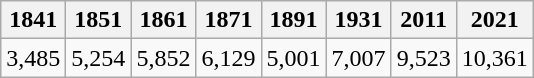<table class="wikitable">
<tr>
<th>1841</th>
<th>1851</th>
<th>1861</th>
<th>1871</th>
<th>1891</th>
<th>1931</th>
<th>2011</th>
<th>2021</th>
</tr>
<tr>
<td>3,485</td>
<td>5,254</td>
<td>5,852</td>
<td>6,129</td>
<td>5,001</td>
<td>7,007</td>
<td>9,523</td>
<td>10,361</td>
</tr>
</table>
